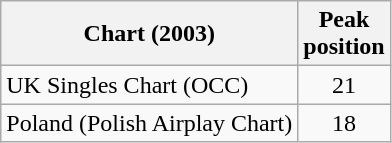<table class="wikitable">
<tr>
<th>Chart (2003)</th>
<th>Peak<br>position</th>
</tr>
<tr>
<td>UK Singles Chart (OCC)</td>
<td align="center">21</td>
</tr>
<tr>
<td>Poland (Polish Airplay Chart)</td>
<td align="center">18</td>
</tr>
</table>
